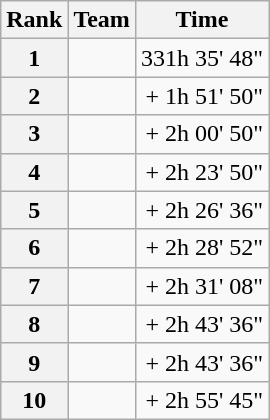<table class="wikitable">
<tr>
<th scope="col">Rank</th>
<th scope="col">Team</th>
<th scope="col">Time</th>
</tr>
<tr>
<th scope="row">1</th>
<td></td>
<td style="text-align:right;">331h 35' 48"</td>
</tr>
<tr>
<th scope="row">2</th>
<td></td>
<td style="text-align:right;">+ 1h 51' 50"</td>
</tr>
<tr>
<th scope="row">3</th>
<td></td>
<td style="text-align:right;">+ 2h 00' 50"</td>
</tr>
<tr>
<th scope="row">4</th>
<td></td>
<td style="text-align:right;">+ 2h 23' 50"</td>
</tr>
<tr>
<th scope="row">5</th>
<td></td>
<td style="text-align:right;">+ 2h 26' 36"</td>
</tr>
<tr>
<th scope="row">6</th>
<td></td>
<td style="text-align:right;">+ 2h 28' 52"</td>
</tr>
<tr>
<th scope="row">7</th>
<td></td>
<td style="text-align:right;">+ 2h 31' 08"</td>
</tr>
<tr>
<th scope="row">8</th>
<td></td>
<td style="text-align:right;">+ 2h 43' 36"</td>
</tr>
<tr>
<th scope="row">9</th>
<td></td>
<td style="text-align:right;">+ 2h 43' 36"</td>
</tr>
<tr>
<th scope="row">10</th>
<td></td>
<td style="text-align:right;">+ 2h 55' 45"</td>
</tr>
</table>
